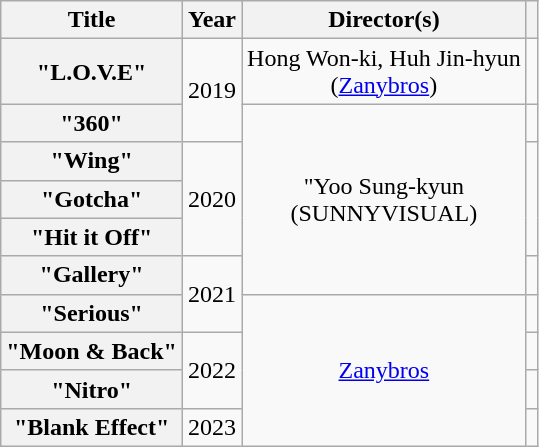<table class="wikitable plainrowheaders" style="text-align:center">
<tr>
<th scope="col">Title</th>
<th scope="col">Year</th>
<th scope="col">Director(s)</th>
<th scope="col"></th>
</tr>
<tr>
<th scope="row">"L.O.V.E"</th>
<td rowspan="2">2019</td>
<td>Hong Won-ki, Huh Jin-hyun<br>(<a href='#'>Zanybros</a>)</td>
<td></td>
</tr>
<tr>
<th scope="row">"360"</th>
<td rowspan="5">"Yoo Sung-kyun<br>(SUNNYVISUAL)</td>
<td></td>
</tr>
<tr>
<th scope="row">"Wing"</th>
<td rowspan="3">2020</td>
<td rowspan="3"></td>
</tr>
<tr>
<th scope="row">"Gotcha"</th>
</tr>
<tr>
<th scope="row">"Hit it Off"<br></th>
</tr>
<tr>
<th scope="row">"Gallery"</th>
<td rowspan="2">2021</td>
<td></td>
</tr>
<tr>
<th scope="row">"Serious"</th>
<td rowspan="4"><a href='#'>Zanybros</a></td>
<td></td>
</tr>
<tr>
<th scope="row">"Moon & Back"</th>
<td rowspan="2">2022</td>
<td></td>
</tr>
<tr>
<th scope="row">"Nitro"</th>
<td></td>
</tr>
<tr>
<th scope="row">"Blank Effect"</th>
<td>2023</td>
<td></td>
</tr>
</table>
